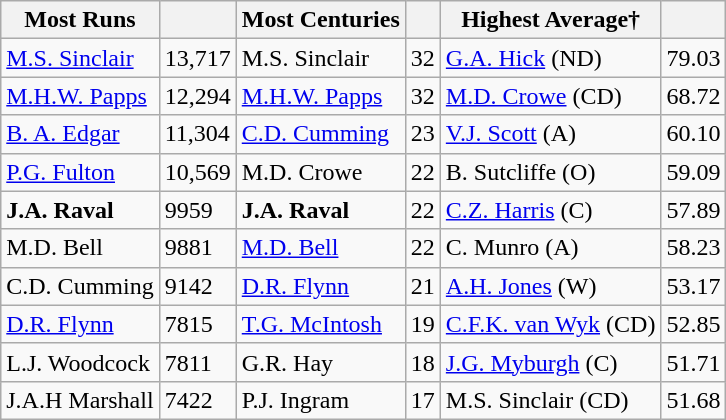<table class=wikitable>
<tr>
<th>Most Runs</th>
<th></th>
<th>Most Centuries</th>
<th></th>
<th>Highest Average†</th>
<th></th>
</tr>
<tr>
<td><a href='#'>M.S. Sinclair</a></td>
<td>13,717</td>
<td>M.S. Sinclair</td>
<td>32</td>
<td><a href='#'>G.A. Hick</a> (ND)</td>
<td>79.03</td>
</tr>
<tr>
<td><a href='#'>M.H.W. Papps</a></td>
<td>12,294</td>
<td><a href='#'>M.H.W. Papps</a></td>
<td>32</td>
<td><a href='#'>M.D. Crowe</a> (CD)</td>
<td>68.72</td>
</tr>
<tr>
<td><a href='#'>B. A. Edgar</a></td>
<td>11,304</td>
<td><a href='#'>C.D. Cumming</a></td>
<td>23</td>
<td><a href='#'>V.J. Scott</a> (A)</td>
<td>60.10</td>
</tr>
<tr>
<td><a href='#'>P.G. Fulton</a></td>
<td>10,569</td>
<td>M.D. Crowe</td>
<td>22</td>
<td>B. Sutcliffe (O)</td>
<td>59.09</td>
</tr>
<tr>
<td><strong>J.A. Raval </strong></td>
<td>9959</td>
<td><strong>J.A. Raval </strong></td>
<td>22</td>
<td><a href='#'>C.Z. Harris</a> (C)</td>
<td>57.89</td>
</tr>
<tr>
<td>M.D. Bell</td>
<td>9881</td>
<td><a href='#'>M.D. Bell</a></td>
<td>22</td>
<td>C. Munro (A)</td>
<td>58.23</td>
</tr>
<tr>
<td>C.D. Cumming</td>
<td>9142</td>
<td><a href='#'>D.R. Flynn</a></td>
<td>21</td>
<td><a href='#'>A.H. Jones</a> (W)</td>
<td>53.17</td>
</tr>
<tr>
<td><a href='#'>D.R. Flynn</a></td>
<td>7815</td>
<td><a href='#'>T.G. McIntosh</a></td>
<td>19</td>
<td><a href='#'>C.F.K. van Wyk</a> (CD)</td>
<td>52.85</td>
</tr>
<tr>
<td>L.J. Woodcock</td>
<td>7811</td>
<td>G.R. Hay</td>
<td>18</td>
<td><a href='#'>J.G. Myburgh</a> (C)</td>
<td>51.71</td>
</tr>
<tr>
<td>J.A.H Marshall</td>
<td>7422</td>
<td>P.J. Ingram</td>
<td>17</td>
<td>M.S. Sinclair (CD)</td>
<td>51.68</td>
</tr>
</table>
